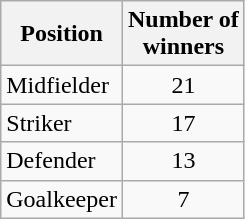<table class="sortable wikitable">
<tr>
<th>Position</th>
<th>Number of<br>winners </th>
</tr>
<tr>
<td>Midfielder</td>
<td align=center>21</td>
</tr>
<tr>
<td>Striker</td>
<td align=center>17</td>
</tr>
<tr>
<td>Defender</td>
<td align=center>13</td>
</tr>
<tr>
<td>Goalkeeper</td>
<td align=center>7</td>
</tr>
</table>
